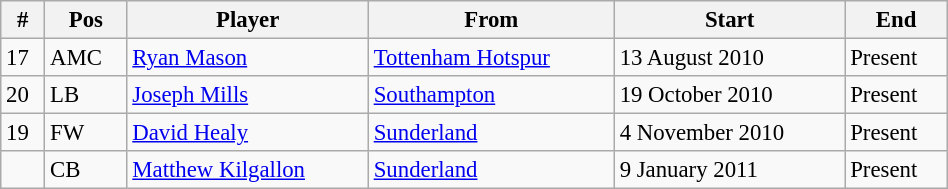<table class="wikitable" style="width:50%; text-align:center; font-size:95%; text-align:left;">
<tr>
<th><strong>#</strong></th>
<th><strong>Pos</strong></th>
<th><strong>Player</strong></th>
<th><strong>From</strong></th>
<th><strong>Start</strong></th>
<th><strong>End</strong></th>
</tr>
<tr>
<td>17</td>
<td>AMC</td>
<td><a href='#'>Ryan Mason</a></td>
<td><a href='#'>Tottenham Hotspur</a></td>
<td>13 August 2010</td>
<td>Present</td>
</tr>
<tr>
<td>20</td>
<td>LB</td>
<td><a href='#'>Joseph Mills</a></td>
<td><a href='#'>Southampton</a></td>
<td>19 October 2010</td>
<td>Present</td>
</tr>
<tr>
<td>19</td>
<td>FW</td>
<td><a href='#'>David Healy</a></td>
<td><a href='#'>Sunderland</a></td>
<td>4 November 2010</td>
<td>Present</td>
</tr>
<tr>
<td></td>
<td>CB</td>
<td><a href='#'>Matthew Kilgallon</a></td>
<td><a href='#'>Sunderland</a></td>
<td>9 January 2011</td>
<td>Present</td>
</tr>
</table>
